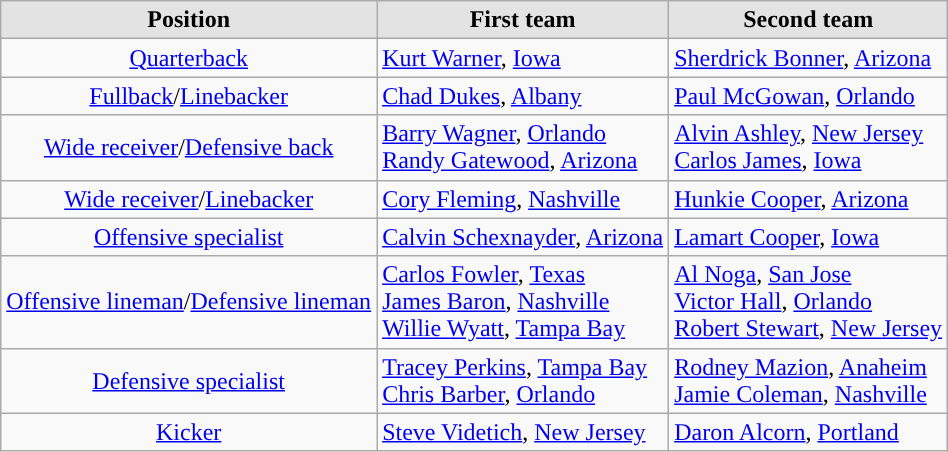<table class="wikitable">
<tr>
<th style="background:#e3e3e3;">Position</th>
<th style="background:#e3e3e3;">First team</th>
<th style="background:#e3e3e3;">Second team</th>
</tr>
<tr>
<td align=center><a href='#'>Quarterback</a></td>
<td><a href='#'>Kurt Warner</a>, <a href='#'>Iowa</a></td>
<td><a href='#'>Sherdrick Bonner</a>, <a href='#'>Arizona</a></td>
</tr>
<tr>
<td align=center><a href='#'>Fullback</a>/<a href='#'>Linebacker</a></td>
<td><a href='#'>Chad Dukes</a>, <a href='#'>Albany</a></td>
<td><a href='#'>Paul McGowan</a>, <a href='#'>Orlando</a></td>
</tr>
<tr>
<td align=center><a href='#'>Wide receiver</a>/<a href='#'>Defensive back</a></td>
<td><a href='#'>Barry Wagner</a>, <a href='#'>Orlando</a><br><a href='#'>Randy Gatewood</a>, <a href='#'>Arizona</a></td>
<td><a href='#'>Alvin Ashley</a>, <a href='#'>New Jersey</a><br><a href='#'>Carlos James</a>, <a href='#'>Iowa</a></td>
</tr>
<tr>
<td align=center><a href='#'>Wide receiver</a>/<a href='#'>Linebacker</a></td>
<td><a href='#'>Cory Fleming</a>, <a href='#'>Nashville</a></td>
<td><a href='#'>Hunkie Cooper</a>, <a href='#'>Arizona</a></td>
</tr>
<tr>
<td align=center><a href='#'>Offensive specialist</a></td>
<td><a href='#'>Calvin Schexnayder</a>, <a href='#'>Arizona</a></td>
<td><a href='#'>Lamart Cooper</a>, <a href='#'>Iowa</a></td>
</tr>
<tr>
<td align=center><a href='#'>Offensive lineman</a>/<a href='#'>Defensive lineman</a></td>
<td><a href='#'>Carlos Fowler</a>, <a href='#'>Texas</a><br><a href='#'>James Baron</a>, <a href='#'>Nashville</a><br><a href='#'>Willie Wyatt</a>, <a href='#'>Tampa Bay</a></td>
<td><a href='#'>Al Noga</a>, <a href='#'>San Jose</a><br><a href='#'>Victor Hall</a>, <a href='#'>Orlando</a><br><a href='#'>Robert Stewart</a>, <a href='#'>New Jersey</a></td>
</tr>
<tr>
<td align=center><a href='#'>Defensive specialist</a></td>
<td><a href='#'>Tracey Perkins</a>, <a href='#'>Tampa Bay</a><br><a href='#'>Chris Barber</a>, <a href='#'>Orlando</a></td>
<td><a href='#'>Rodney Mazion</a>, <a href='#'>Anaheim</a><br><a href='#'>Jamie Coleman</a>, <a href='#'>Nashville</a></td>
</tr>
<tr>
<td align=center><a href='#'>Kicker</a></td>
<td><a href='#'>Steve Videtich</a>, <a href='#'>New Jersey</a></td>
<td><a href='#'>Daron Alcorn</a>, <a href='#'>Portland</a></td>
</tr>
</table>
